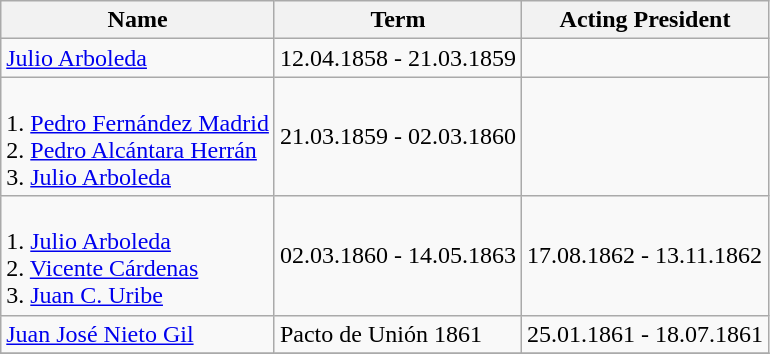<table class="wikitable">
<tr>
<th>Name</th>
<th>Term</th>
<th>Acting President</th>
</tr>
<tr>
<td><a href='#'>Julio Arboleda</a></td>
<td>12.04.1858 - 21.03.1859</td>
<td></td>
</tr>
<tr>
<td><br>1. <a href='#'>Pedro Fernández Madrid</a><br>
2. <a href='#'>Pedro Alcántara Herrán</a><br>
3. <a href='#'>Julio Arboleda</a></td>
<td>21.03.1859 - 02.03.1860</td>
<td></td>
</tr>
<tr>
<td><br>1. <a href='#'>Julio Arboleda</a><br>	
2. <a href='#'>Vicente Cárdenas</a><br>	 	 
3. <a href='#'>Juan C. Uribe</a></td>
<td>02.03.1860 - 14.05.1863</td>
<td>17.08.1862 - 13.11.1862</td>
</tr>
<tr>
<td><a href='#'>Juan José Nieto Gil</a></td>
<td>Pacto de Unión 1861</td>
<td>25.01.1861 - 18.07.1861</td>
</tr>
<tr>
</tr>
</table>
